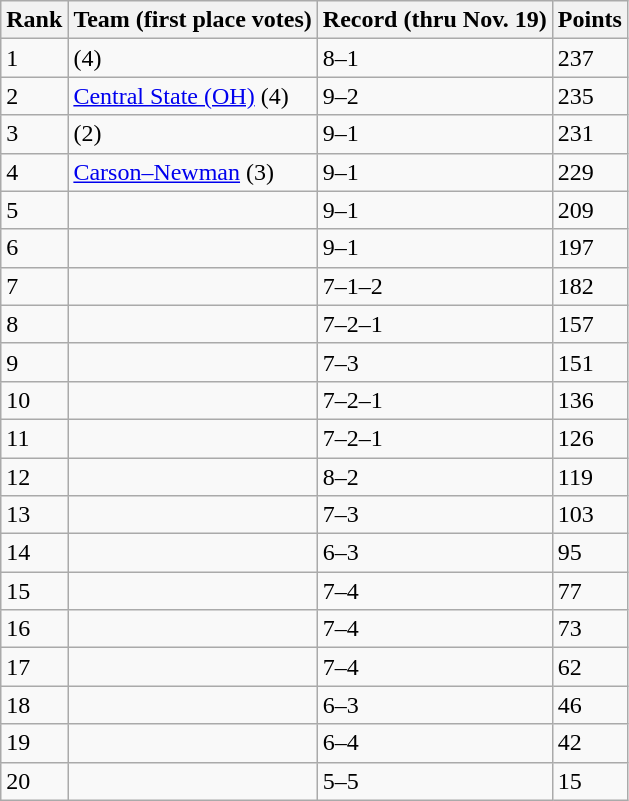<table class="wikitable">
<tr>
<th>Rank</th>
<th>Team (first place votes)</th>
<th>Record (thru Nov. 19)</th>
<th>Points</th>
</tr>
<tr>
<td>1</td>
<td> (4)</td>
<td>8–1</td>
<td>237</td>
</tr>
<tr>
<td>2</td>
<td><a href='#'>Central State (OH)</a> (4)</td>
<td>9–2</td>
<td>235</td>
</tr>
<tr>
<td>3</td>
<td> (2)</td>
<td>9–1</td>
<td>231</td>
</tr>
<tr>
<td>4</td>
<td><a href='#'>Carson–Newman</a> (3)</td>
<td>9–1</td>
<td>229</td>
</tr>
<tr>
<td>5</td>
<td></td>
<td>9–1</td>
<td>209</td>
</tr>
<tr>
<td>6</td>
<td></td>
<td>9–1</td>
<td>197</td>
</tr>
<tr>
<td>7</td>
<td></td>
<td>7–1–2</td>
<td>182</td>
</tr>
<tr>
<td>8</td>
<td></td>
<td>7–2–1</td>
<td>157</td>
</tr>
<tr>
<td>9</td>
<td></td>
<td>7–3</td>
<td>151</td>
</tr>
<tr>
<td>10</td>
<td></td>
<td>7–2–1</td>
<td>136</td>
</tr>
<tr>
<td>11</td>
<td></td>
<td>7–2–1</td>
<td>126</td>
</tr>
<tr>
<td>12</td>
<td></td>
<td>8–2</td>
<td>119</td>
</tr>
<tr>
<td>13</td>
<td></td>
<td>7–3</td>
<td>103</td>
</tr>
<tr>
<td>14</td>
<td></td>
<td>6–3</td>
<td>95</td>
</tr>
<tr>
<td>15</td>
<td></td>
<td>7–4</td>
<td>77</td>
</tr>
<tr>
<td>16</td>
<td></td>
<td>7–4</td>
<td>73</td>
</tr>
<tr>
<td>17</td>
<td></td>
<td>7–4</td>
<td>62</td>
</tr>
<tr>
<td>18</td>
<td></td>
<td>6–3</td>
<td>46</td>
</tr>
<tr>
<td>19</td>
<td></td>
<td>6–4</td>
<td>42</td>
</tr>
<tr>
<td>20</td>
<td></td>
<td>5–5</td>
<td>15</td>
</tr>
</table>
